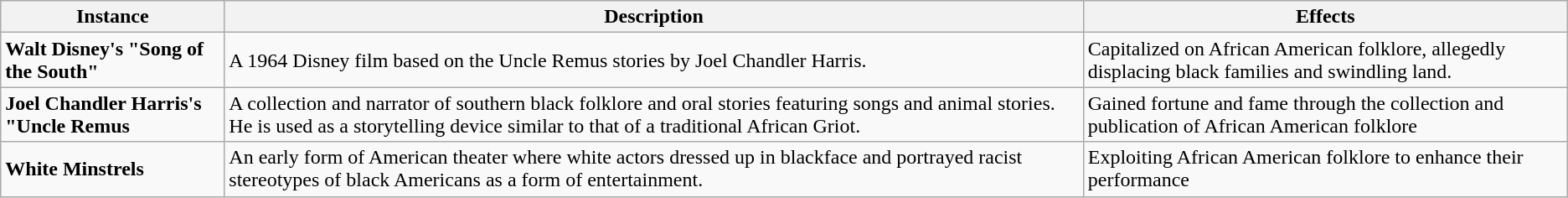<table class="wikitable">
<tr>
<th>Instance</th>
<th>Description</th>
<th>Effects</th>
</tr>
<tr>
<td><strong>Walt Disney's "Song of the South"</strong></td>
<td>A 1964 Disney film based on the Uncle Remus stories by Joel Chandler Harris.</td>
<td>Capitalized on African American folklore, allegedly displacing black families and swindling land.</td>
</tr>
<tr>
<td><strong>Joel Chandler Harris's "Uncle Remus</strong></td>
<td>A collection and narrator of southern black folklore and oral stories featuring songs and animal stories. He is used as a storytelling device similar to that of a traditional African Griot.</td>
<td>Gained fortune and fame through the collection and publication of African American folklore</td>
</tr>
<tr>
<td><strong>White Minstrels</strong></td>
<td>An early form of American theater where white actors dressed up in blackface and portrayed racist stereotypes of black Americans as a form of entertainment.</td>
<td>Exploiting African American folklore to enhance their performance</td>
</tr>
</table>
